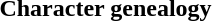<table class="toccolours collapsible collapsed" style="width:330px; float:right; margin:1em;">
<tr>
<th>Character genealogy</th>
</tr>
<tr>
<td style="vertical-align:top; font-size:75%; text-align:right; width:350px;"><br>




























</td>
</tr>
</table>
